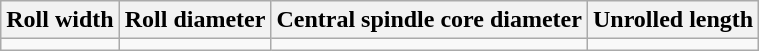<table class="wikitable">
<tr>
<th>Roll width</th>
<th>Roll diameter</th>
<th>Central spindle core diameter</th>
<th>Unrolled length</th>
</tr>
<tr>
<td></td>
<td></td>
<td></td>
<td></td>
</tr>
</table>
